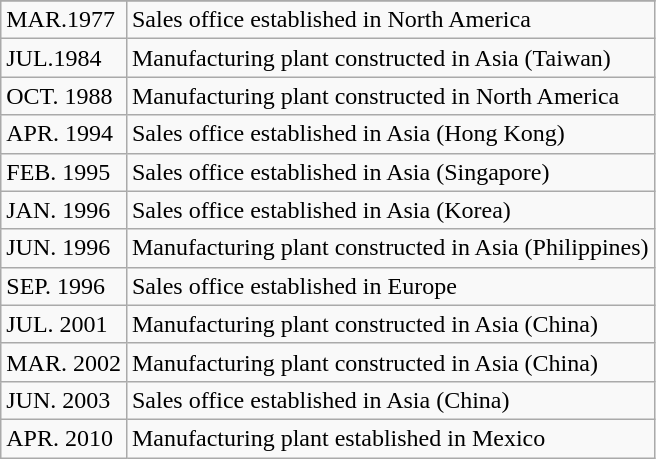<table class="wikitable">
<tr>
</tr>
<tr>
<td>MAR.1977</td>
<td>Sales office established in North America</td>
</tr>
<tr>
<td>JUL.1984</td>
<td>Manufacturing plant constructed in Asia (Taiwan)</td>
</tr>
<tr>
<td>OCT. 1988</td>
<td>Manufacturing plant constructed in North America</td>
</tr>
<tr>
<td>APR. 1994</td>
<td>Sales office established in Asia (Hong Kong)</td>
</tr>
<tr>
<td>FEB. 1995</td>
<td>Sales office established in Asia (Singapore)</td>
</tr>
<tr>
<td>JAN. 1996</td>
<td>Sales office established in Asia (Korea)</td>
</tr>
<tr>
<td>JUN. 1996</td>
<td>Manufacturing plant constructed in Asia (Philippines)</td>
</tr>
<tr>
<td>SEP. 1996</td>
<td>Sales office established in Europe</td>
</tr>
<tr>
<td>JUL. 2001</td>
<td>Manufacturing plant constructed in Asia (China)</td>
</tr>
<tr>
<td>MAR. 2002</td>
<td>Manufacturing plant constructed in Asia (China)</td>
</tr>
<tr>
<td>JUN. 2003</td>
<td>Sales office established in Asia (China)</td>
</tr>
<tr>
<td>APR. 2010</td>
<td>Manufacturing plant established in Mexico</td>
</tr>
</table>
